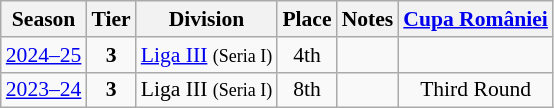<table class="wikitable" style="text-align:center; font-size:90%">
<tr>
<th>Season</th>
<th>Tier</th>
<th>Division</th>
<th>Place</th>
<th>Notes</th>
<th><a href='#'>Cupa României</a></th>
</tr>
<tr>
<td><a href='#'>2024–25</a></td>
<td><strong>3</strong></td>
<td><a href='#'>Liga III</a> <small>(Seria I)</small></td>
<td>4th</td>
<td></td>
<td></td>
</tr>
<tr>
<td><a href='#'>2023–24</a></td>
<td><strong>3</strong></td>
<td>Liga III <small>(Seria I)</small></td>
<td>8th</td>
<td></td>
<td>Third Round</td>
</tr>
</table>
